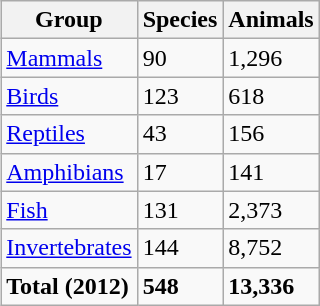<table class="wikitable sortable" align=right>
<tr>
<th>Group</th>
<th>Species</th>
<th>Animals</th>
</tr>
<tr>
<td><a href='#'>Mammals</a></td>
<td>90</td>
<td>1,296</td>
</tr>
<tr>
<td><a href='#'>Birds</a></td>
<td>123</td>
<td>618</td>
</tr>
<tr>
<td><a href='#'>Reptiles</a></td>
<td>43</td>
<td>156</td>
</tr>
<tr>
<td><a href='#'>Amphibians</a></td>
<td>17</td>
<td>141</td>
</tr>
<tr>
<td><a href='#'>Fish</a></td>
<td>131</td>
<td>2,373</td>
</tr>
<tr>
<td><a href='#'>Invertebrates</a></td>
<td>144</td>
<td>8,752</td>
</tr>
<tr class="sortbottom">
<td><strong>Total (2012)</strong></td>
<td><strong>548</strong></td>
<td><strong>13,336</strong></td>
</tr>
</table>
